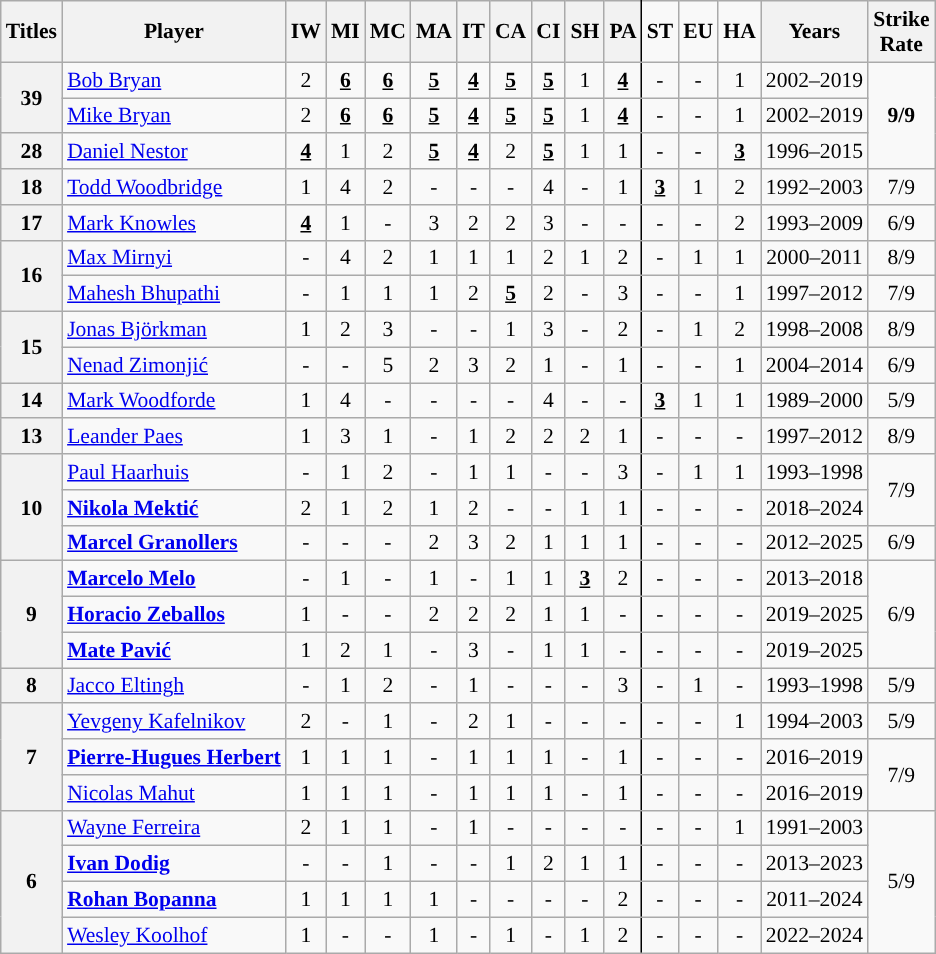<table class="wikitable mw-datatable sortable sort-under-center sticky-table-row1 sticky-table-col2" style="font-size: 90%; text-align:center">
<tr>
<th scope="col">Titles</th>
<th scope="col">Player</th>
<th scope="col">IW</th>
<th scope="col">MI</th>
<th scope="col">MC</th>
<th scope="col">MA</th>
<th scope="col">IT</th>
<th scope="col">CA</th>
<th scope="col">CI</th>
<th scope="col">SH</th>
<th scope="col" style="border-right: 1pt black solid">PA</th>
<th scope="col" style="background-color:transparent">ST</th>
<th scope="col" style="background-color:transparent">EU</th>
<th scope="col" style="background-color:transparent">HA</th>
<th scope="col">Years</th>
<th scope="col">Strike<br>Rate</th>
</tr>
<tr>
<th scope="row" rowspan="2">39</th>
<td style="text-align:left" data-sort-value="Bryan, Bob"> <a href='#'>Bob Bryan</a></td>
<td>2</td>
<td><strong><u>6</u></strong></td>
<td><u><strong>6</strong></u></td>
<td><strong><u>5</u></strong></td>
<td><u><strong>4</strong></u></td>
<td><u><strong>5</strong></u></td>
<td><u><strong>5</strong></u></td>
<td>1</td>
<td style="border-right: 1pt black solid"><u><strong>4</strong></u></td>
<td>-</td>
<td>-</td>
<td>1</td>
<td>2002–2019</td>
<td rowspan="3"><strong>9/9</strong></td>
</tr>
<tr>
<td style="text-align:left" data-sort-value="Bryan, Mike" class="sticky-table-left"> <a href='#'>Mike Bryan</a></td>
<td class="sticky-table-none">2</td>
<td><u><strong>6</strong></u></td>
<td><u><strong>6</strong></u></td>
<td><u><strong>5</strong></u></td>
<td><u><strong>4</strong></u></td>
<td><u><strong>5</strong></u></td>
<td><strong><u>5</u></strong></td>
<td>1</td>
<td style="border-right: 1pt black solid"><u><strong>4</strong></u></td>
<td>-</td>
<td>-</td>
<td>1</td>
<td>2002–2019</td>
</tr>
<tr>
<th scope="row">28</th>
<td style="text-align: left; data-sort-value=" Nestor, Daniel"> <a href='#'>Daniel Nestor</a></td>
<td><strong><u>4</u></strong></td>
<td>1</td>
<td>2</td>
<td><u><strong>5</strong></u></td>
<td><u><strong>4</strong></u></td>
<td>2</td>
<td><u><strong>5</strong></u></td>
<td>1</td>
<td style="border-right: 1pt black solid">1</td>
<td>-</td>
<td>-</td>
<td><strong><u>3</u></strong></td>
<td>1996–2015</td>
</tr>
<tr>
<th scope="row">18</th>
<td style="text-align:left" data-sort-value="Woodbridge, Todd"> <a href='#'>Todd Woodbridge</a></td>
<td>1</td>
<td>4</td>
<td>2</td>
<td>-</td>
<td>-</td>
<td>-</td>
<td>4</td>
<td>-</td>
<td style="border-right: 1pt black solid">1</td>
<td><strong><u>3</u></strong></td>
<td>1</td>
<td>2</td>
<td>1992–2003</td>
<td>7/9</td>
</tr>
<tr>
<th scope="row">17</th>
<td style="text-align:left" data-sort-value="Knowles, Mark"> <a href='#'>Mark Knowles</a></td>
<td><u><strong>4</strong></u></td>
<td>1</td>
<td>-</td>
<td>3</td>
<td>2</td>
<td>2</td>
<td>3</td>
<td>-</td>
<td style="border-right: 1pt black solid">-</td>
<td>-</td>
<td>-</td>
<td>2</td>
<td>1993–2009</td>
<td>6/9</td>
</tr>
<tr>
<th scope="row" rowspan="2">16</th>
<td style="text-align:left" data-sort-value="Mirnyi, Max"> <a href='#'>Max Mirnyi</a></td>
<td>-</td>
<td>4</td>
<td>2</td>
<td>1</td>
<td>1</td>
<td>1</td>
<td>2</td>
<td>1</td>
<td style="border-right: 1pt black solid">2</td>
<td>-</td>
<td>1</td>
<td>1</td>
<td>2000–2011</td>
<td>8/9</td>
</tr>
<tr>
<td style="text-align:left" data-sort-value="Bhupathi, Mahesh" class="sticky-table-left"> <a href='#'>Mahesh Bhupathi</a></td>
<td class="sticky-table-none">-</td>
<td>1</td>
<td>1</td>
<td>1</td>
<td>2</td>
<td><u><strong>5</strong></u></td>
<td>2</td>
<td>-</td>
<td style="border-right: 1pt black solid">3</td>
<td>-</td>
<td>-</td>
<td>1</td>
<td>1997–2012</td>
<td>7/9</td>
</tr>
<tr>
<th scope="row" rowspan="2">15</th>
<td style="text-align:left" data-sort-value="Bjorkman, Jonas"> <a href='#'>Jonas Björkman</a></td>
<td>1</td>
<td>2</td>
<td>3</td>
<td>-</td>
<td>-</td>
<td>1</td>
<td>3</td>
<td>-</td>
<td style="border-right: 1pt black solid">2</td>
<td>-</td>
<td>1</td>
<td>2</td>
<td>1998–2008</td>
<td>8/9</td>
</tr>
<tr>
<td style="text-align:left" data-sort-value="Zimonjic, Nenad" class="sticky-table-left"> <a href='#'>Nenad Zimonjić</a></td>
<td class="sticky-table-none">-</td>
<td>-</td>
<td>5</td>
<td>2</td>
<td>3</td>
<td>2</td>
<td>1</td>
<td>-</td>
<td style="border-right: 1pt black solid">1</td>
<td>-</td>
<td>-</td>
<td>1</td>
<td>2004–2014</td>
<td>6/9</td>
</tr>
<tr>
<th scope="row">14</th>
<td style="text-align:left" data-sort-value="Woodforde, Mark"> <a href='#'>Mark Woodforde</a></td>
<td>1</td>
<td>4</td>
<td>-</td>
<td>-</td>
<td>-</td>
<td>-</td>
<td>4</td>
<td>-</td>
<td style="border-right: 1pt black solid">-</td>
<td><strong><u>3</u></strong></td>
<td>1</td>
<td>1</td>
<td>1989–2000</td>
<td>5/9</td>
</tr>
<tr>
<th scope="row">13</th>
<td style="text-align:left" data-sort-value="Paes, Leander"> <a href='#'>Leander Paes</a></td>
<td>1</td>
<td>3</td>
<td>1</td>
<td>-</td>
<td>1</td>
<td>2</td>
<td>2</td>
<td>2</td>
<td style="border-right: 1pt black solid">1</td>
<td>-</td>
<td>-</td>
<td>-</td>
<td>1997–2012</td>
<td>8/9</td>
</tr>
<tr>
<th scope="row" rowspan="3">10</th>
<td style="text-align:left" data-sort-value="Haarhuis, Paul"> <a href='#'>Paul Haarhuis</a></td>
<td>-</td>
<td>1</td>
<td>2</td>
<td>-</td>
<td>1</td>
<td>1</td>
<td>-</td>
<td>-</td>
<td style="border-right: 1pt black solid">3</td>
<td>-</td>
<td>1</td>
<td>1</td>
<td>1993–1998</td>
<td rowspan="2">7/9</td>
</tr>
<tr>
<td style="text-align:left" data-sort-value="Mektić, Nikola" class="sticky-table-left"> <strong><a href='#'>Nikola Mektić</a></strong></td>
<td class="sticky-table-none">2</td>
<td>1</td>
<td>2</td>
<td>1</td>
<td>2</td>
<td>-</td>
<td>-</td>
<td>1</td>
<td style="border-right: 1pt black solid">1</td>
<td>-</td>
<td>-</td>
<td>-</td>
<td>2018–2024</td>
</tr>
<tr>
<td style="text-align:left" data-sort-value="Granollers, Marcel" class="sticky-table-left"> <strong><a href='#'>Marcel Granollers</a></strong></td>
<td class="sticky-table-none">-</td>
<td>-</td>
<td>-</td>
<td>2</td>
<td>3</td>
<td>2</td>
<td>1</td>
<td>1</td>
<td style="border-right: 1pt black solid">1</td>
<td>-</td>
<td>-</td>
<td>-</td>
<td>2012–2025</td>
<td>6/9</td>
</tr>
<tr>
<th scope="row" rowspan="3">9</th>
<td style="text-align:left" data-sort-value="Melo, Marcelo"> <strong><a href='#'>Marcelo Melo</a></strong></td>
<td>-</td>
<td>1</td>
<td>-</td>
<td>1</td>
<td>-</td>
<td>1</td>
<td>1</td>
<td><strong><u>3</u></strong></td>
<td style="border-right: 1pt black solid">2</td>
<td>-</td>
<td>-</td>
<td>-</td>
<td>2013–2018</td>
<td rowspan="3">6/9</td>
</tr>
<tr>
<td style="text-align:left" data-sort-value="Zeballos, Horacio" class="sticky-table-left"> <strong><a href='#'>Horacio Zeballos</a></strong></td>
<td class="sticky-table-none">1</td>
<td>-</td>
<td>-</td>
<td>2</td>
<td>2</td>
<td>2</td>
<td>1</td>
<td>1</td>
<td style="border-right: 1pt black solid">-</td>
<td>-</td>
<td>-</td>
<td>-</td>
<td>2019–2025</td>
</tr>
<tr>
<td style="text-align:left" data-sort-value="Pavić, Mate" class="sticky-table-left"> <strong><a href='#'>Mate Pavić</a></strong></td>
<td class="sticky-table-none">1</td>
<td>2</td>
<td>1</td>
<td>-</td>
<td>3</td>
<td>-</td>
<td>1</td>
<td>1</td>
<td style="border-right: 1pt black solid">-</td>
<td>-</td>
<td>-</td>
<td>-</td>
<td>2019–2025</td>
</tr>
<tr>
<th scope="row">8</th>
<td style="text-align:left" data-sort-value="Eltingh, Jacco"> <a href='#'>Jacco Eltingh</a></td>
<td>-</td>
<td>1</td>
<td>2</td>
<td>-</td>
<td>1</td>
<td>-</td>
<td>-</td>
<td>-</td>
<td style="border-right: 1pt black solid">3</td>
<td>-</td>
<td>1</td>
<td>-</td>
<td>1993–1998</td>
<td>5/9</td>
</tr>
<tr>
<th scope="row" rowspan="3">7</th>
<td style="text-align:left" data-sort-value="Kafelnikov, Yevgeny"> <a href='#'>Yevgeny Kafelnikov</a></td>
<td>2</td>
<td>-</td>
<td>1</td>
<td>-</td>
<td>2</td>
<td>1</td>
<td>-</td>
<td>-</td>
<td style="border-right: 1pt black solid">-</td>
<td>-</td>
<td>-</td>
<td>1</td>
<td>1994–2003</td>
<td>5/9</td>
</tr>
<tr>
<td style="text-align:left" data-sort-value="Herbert, Herbert" class="sticky-table-left"> <strong><a href='#'>Pierre-Hugues Herbert</a></strong></td>
<td class="sticky-table-none">1</td>
<td>1</td>
<td>1</td>
<td>-</td>
<td>1</td>
<td>1</td>
<td>1</td>
<td>-</td>
<td style="border-right: 1pt black solid">1</td>
<td>-</td>
<td>-</td>
<td>-</td>
<td>2016–2019</td>
<td rowspan="2">7/9</td>
</tr>
<tr>
<td style="text-align:left" data-sort-value="Mahut, Nicolas" class="sticky-table-left"> <a href='#'>Nicolas Mahut</a></td>
<td class="sticky-table-none">1</td>
<td>1</td>
<td>1</td>
<td>-</td>
<td>1</td>
<td>1</td>
<td>1</td>
<td>-</td>
<td style="border-right: 1pt black solid">1</td>
<td>-</td>
<td>-</td>
<td>-</td>
<td>2016–2019</td>
</tr>
<tr>
<th scope="row" rowspan="4">6</th>
<td style="text-align:left" data-sort-value="Ferreira, Wayne"> <a href='#'>Wayne Ferreira</a></td>
<td>2</td>
<td>1</td>
<td>1</td>
<td>-</td>
<td>1</td>
<td>-</td>
<td>-</td>
<td>-</td>
<td style="border-right: 1pt black solid">-</td>
<td>-</td>
<td>-</td>
<td>1</td>
<td>1991–2003</td>
<td rowspan="5">5/9</td>
</tr>
<tr>
<td style="text-align:left" data-sort-value="Dodig, Ivan" class="sticky-table-left"> <strong><a href='#'>Ivan Dodig</a></strong></td>
<td class="sticky-table-none">-</td>
<td>-</td>
<td>1</td>
<td>-</td>
<td>-</td>
<td>1</td>
<td>2</td>
<td>1</td>
<td style="border-right: 1pt black solid">1</td>
<td>-</td>
<td>-</td>
<td>-</td>
<td>2013–2023</td>
</tr>
<tr>
<td style="text-align:left" data-sort-value="Bopanna, Rohan" class="sticky-table-left"> <strong><a href='#'>Rohan Bopanna</a></strong></td>
<td class="sticky-table-none">1</td>
<td>1</td>
<td>1</td>
<td>1</td>
<td>-</td>
<td>-</td>
<td>-</td>
<td>-</td>
<td style="border-right: 1pt black solid">2</td>
<td>-</td>
<td>-</td>
<td>-</td>
<td>2011–2024</td>
</tr>
<tr>
<td style="text-align:left" data-sort-value="Koolhof, Wesley" class="sticky-table-left"> <a href='#'>Wesley Koolhof</a></td>
<td class="sticky-table-none">1</td>
<td>-</td>
<td>-</td>
<td>1</td>
<td>-</td>
<td>1</td>
<td>-</td>
<td>1</td>
<td style="border-right: 1pt black solid">2</td>
<td>-</td>
<td>-</td>
<td>-</td>
<td>2022–2024</td>
</tr>
</table>
